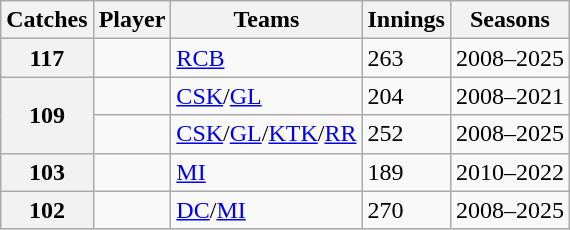<table class="wikitable">
<tr>
<th>Catches</th>
<th>Player</th>
<th>Teams</th>
<th>Innings</th>
<th>Seasons</th>
</tr>
<tr>
<th>117</th>
<td></td>
<td><a href='#'>RCB</a></td>
<td>263</td>
<td>2008–2025</td>
</tr>
<tr>
<th rowspan=2>109</th>
<td></td>
<td><a href='#'>CSK</a>/<a href='#'>GL</a></td>
<td>204</td>
<td>2008–2021</td>
</tr>
<tr>
<td></td>
<td><a href='#'>CSK</a>/<a href='#'>GL</a>/<a href='#'>KTK</a>/<a href='#'>RR</a></td>
<td>252</td>
<td>2008–2025</td>
</tr>
<tr>
<th>103</th>
<td></td>
<td><a href='#'>MI</a></td>
<td>189</td>
<td>2010–2022</td>
</tr>
<tr>
<th>102</th>
<td></td>
<td><a href='#'>DC</a>/<a href='#'>MI</a></td>
<td>270</td>
<td>2008–2025</td>
</tr>
</table>
